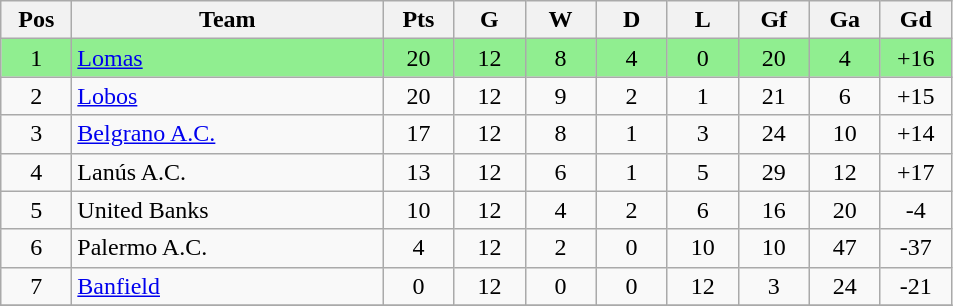<table class="wikitable" style="text-align:center">
<tr>
<th width=40px>Pos</th>
<th width=200px>Team</th>
<th width=40px>Pts</th>
<th width=40px>G</th>
<th width=40px>W</th>
<th width=40px>D</th>
<th width=40px>L</th>
<th width=40px>Gf</th>
<th width=40px>Ga</th>
<th width=40px>Gd</th>
</tr>
<tr bgcolor="lightgreen">
<td>1</td>
<td align=left><a href='#'>Lomas</a></td>
<td>20</td>
<td>12</td>
<td>8</td>
<td>4</td>
<td>0</td>
<td>20</td>
<td>4</td>
<td>+16</td>
</tr>
<tr>
<td>2</td>
<td align=left><a href='#'>Lobos</a></td>
<td>20</td>
<td>12</td>
<td>9</td>
<td>2</td>
<td>1</td>
<td>21</td>
<td>6</td>
<td>+15</td>
</tr>
<tr>
<td>3</td>
<td align=left><a href='#'>Belgrano A.C.</a></td>
<td>17</td>
<td>12</td>
<td>8</td>
<td>1</td>
<td>3</td>
<td>24</td>
<td>10</td>
<td>+14</td>
</tr>
<tr>
<td>4</td>
<td align=left>Lanús A.C.</td>
<td>13</td>
<td>12</td>
<td>6</td>
<td>1</td>
<td>5</td>
<td>29</td>
<td>12</td>
<td>+17</td>
</tr>
<tr>
<td>5</td>
<td align=left>United Banks</td>
<td>10</td>
<td>12</td>
<td>4</td>
<td>2</td>
<td>6</td>
<td>16</td>
<td>20</td>
<td>-4</td>
</tr>
<tr>
<td>6</td>
<td align=left>Palermo A.C.</td>
<td>4</td>
<td>12</td>
<td>2</td>
<td>0</td>
<td>10</td>
<td>10</td>
<td>47</td>
<td>-37</td>
</tr>
<tr>
<td>7</td>
<td align=left><a href='#'>Banfield</a></td>
<td>0</td>
<td>12</td>
<td>0</td>
<td>0</td>
<td>12</td>
<td>3</td>
<td>24</td>
<td>-21</td>
</tr>
<tr>
</tr>
</table>
